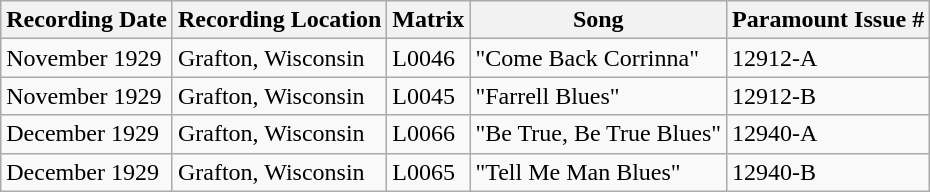<table class="wikitable sortable">
<tr>
<th>Recording Date</th>
<th>Recording Location</th>
<th>Matrix</th>
<th>Song</th>
<th>Paramount Issue #</th>
</tr>
<tr>
<td>November 1929</td>
<td>Grafton, Wisconsin</td>
<td>L0046</td>
<td>"Come Back Corrinna"</td>
<td>12912-A</td>
</tr>
<tr>
<td>November 1929</td>
<td>Grafton, Wisconsin</td>
<td>L0045</td>
<td>"Farrell Blues"</td>
<td>12912-B</td>
</tr>
<tr>
<td>December 1929</td>
<td>Grafton, Wisconsin</td>
<td>L0066</td>
<td>"Be True, Be True Blues"</td>
<td>12940-A</td>
</tr>
<tr>
<td>December 1929</td>
<td>Grafton, Wisconsin</td>
<td>L0065</td>
<td>"Tell Me Man Blues"</td>
<td>12940-B</td>
</tr>
</table>
